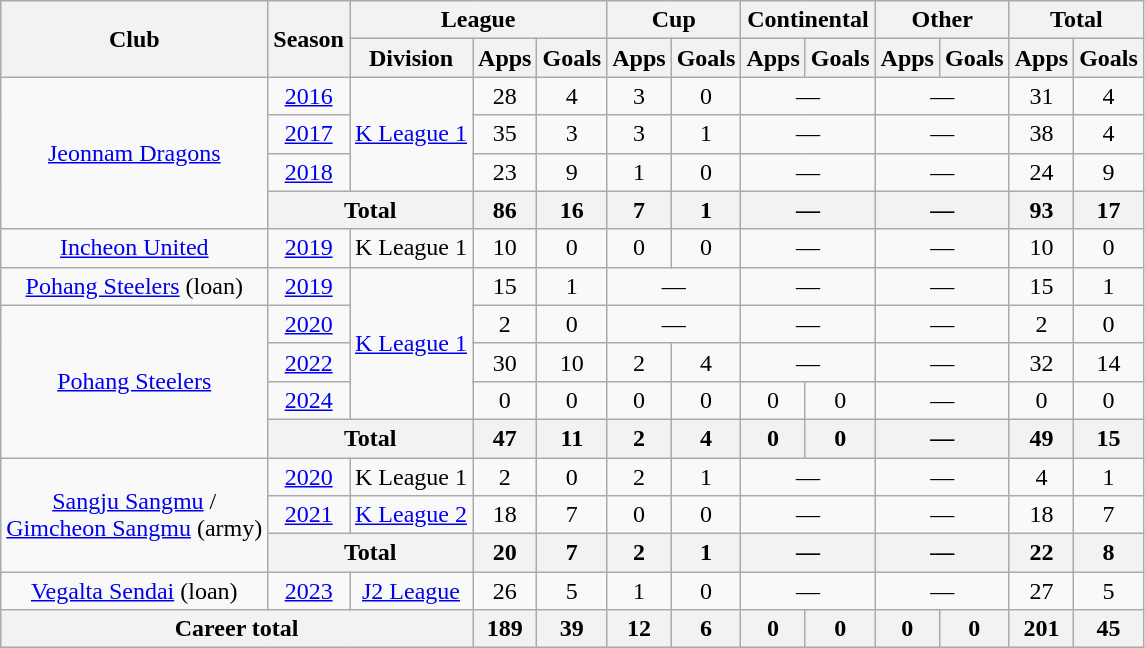<table class="wikitable" style="text-align:center">
<tr>
<th rowspan=2>Club</th>
<th rowspan=2>Season</th>
<th colspan=3>League</th>
<th colspan=2>Cup</th>
<th colspan=2>Continental</th>
<th colspan=2>Other</th>
<th colspan=2>Total</th>
</tr>
<tr>
<th>Division</th>
<th>Apps</th>
<th>Goals</th>
<th>Apps</th>
<th>Goals</th>
<th>Apps</th>
<th>Goals</th>
<th>Apps</th>
<th>Goals</th>
<th>Apps</th>
<th>Goals</th>
</tr>
<tr>
<td rowspan="4"><a href='#'>Jeonnam Dragons</a></td>
<td><a href='#'>2016</a></td>
<td rowspan="3"><a href='#'>K League 1</a></td>
<td>28</td>
<td>4</td>
<td>3</td>
<td>0</td>
<td colspan="2">—</td>
<td colspan="2">—</td>
<td>31</td>
<td>4</td>
</tr>
<tr>
<td><a href='#'>2017</a></td>
<td>35</td>
<td>3</td>
<td>3</td>
<td>1</td>
<td colspan="2">—</td>
<td colspan="2">—</td>
<td>38</td>
<td>4</td>
</tr>
<tr>
<td><a href='#'>2018</a></td>
<td>23</td>
<td>9</td>
<td>1</td>
<td>0</td>
<td colspan="2">—</td>
<td colspan="2">—</td>
<td>24</td>
<td>9</td>
</tr>
<tr>
<th colspan=2>Total</th>
<th>86</th>
<th>16</th>
<th>7</th>
<th>1</th>
<th colspan="2">—</th>
<th colspan="2">—</th>
<th>93</th>
<th>17</th>
</tr>
<tr>
<td><a href='#'>Incheon United</a></td>
<td><a href='#'>2019</a></td>
<td>K League 1</td>
<td>10</td>
<td>0</td>
<td>0</td>
<td>0</td>
<td colspan="2">—</td>
<td colspan="2">—</td>
<td>10</td>
<td>0</td>
</tr>
<tr>
<td><a href='#'>Pohang Steelers</a> (loan)</td>
<td><a href='#'>2019</a></td>
<td rowspan="4"><a href='#'>K League 1</a></td>
<td>15</td>
<td>1</td>
<td colspan="2">—</td>
<td colspan="2">—</td>
<td colspan="2">—</td>
<td>15</td>
<td>1</td>
</tr>
<tr>
<td rowspan="4"><a href='#'>Pohang Steelers</a></td>
<td><a href='#'>2020</a></td>
<td>2</td>
<td>0</td>
<td colspan="2">—</td>
<td colspan="2">—</td>
<td colspan="2">—</td>
<td>2</td>
<td>0</td>
</tr>
<tr>
<td><a href='#'>2022</a></td>
<td>30</td>
<td>10</td>
<td>2</td>
<td>4</td>
<td colspan="2">—</td>
<td colspan="2">—</td>
<td>32</td>
<td>14</td>
</tr>
<tr>
<td><a href='#'>2024</a></td>
<td>0</td>
<td>0</td>
<td>0</td>
<td>0</td>
<td>0</td>
<td>0</td>
<td colspan="2">—</td>
<td>0</td>
<td>0</td>
</tr>
<tr>
<th colspan=2>Total</th>
<th>47</th>
<th>11</th>
<th>2</th>
<th>4</th>
<th>0</th>
<th>0</th>
<th colspan="2">—</th>
<th>49</th>
<th>15</th>
</tr>
<tr>
<td rowspan="3"><a href='#'>Sangju Sangmu</a> /<br> <a href='#'>Gimcheon Sangmu</a> (army)</td>
<td><a href='#'>2020</a></td>
<td>K League 1</td>
<td>2</td>
<td>0</td>
<td>2</td>
<td>1</td>
<td colspan="2">—</td>
<td colspan="2">—</td>
<td>4</td>
<td>1</td>
</tr>
<tr>
<td><a href='#'>2021</a></td>
<td><a href='#'>K League 2</a></td>
<td>18</td>
<td>7</td>
<td>0</td>
<td>0</td>
<td colspan="2">—</td>
<td colspan="2">—</td>
<td>18</td>
<td>7</td>
</tr>
<tr>
<th colspan=2>Total</th>
<th>20</th>
<th>7</th>
<th>2</th>
<th>1</th>
<th colspan="2">—</th>
<th colspan="2">—</th>
<th>22</th>
<th>8</th>
</tr>
<tr>
<td><a href='#'>Vegalta Sendai</a> (loan)</td>
<td><a href='#'>2023</a></td>
<td><a href='#'>J2 League</a></td>
<td>26</td>
<td>5</td>
<td>1</td>
<td>0</td>
<td colspan="2">—</td>
<td colspan="2">—</td>
<td>27</td>
<td>5</td>
</tr>
<tr>
<th colspan=3>Career total</th>
<th>189</th>
<th>39</th>
<th>12</th>
<th>6</th>
<th>0</th>
<th>0</th>
<th>0</th>
<th>0</th>
<th>201</th>
<th>45</th>
</tr>
</table>
